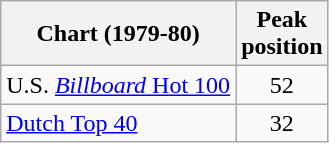<table class="wikitable sortable">
<tr>
<th align="left">Chart (1979-80)</th>
<th align="center">Peak<br>position</th>
</tr>
<tr>
<td align="left">U.S. <a href='#'><em>Billboard</em> Hot 100</a></td>
<td align="center">52</td>
</tr>
<tr>
<td align="left"><a href='#'>Dutch Top 40</a></td>
<td align="center">32</td>
</tr>
</table>
